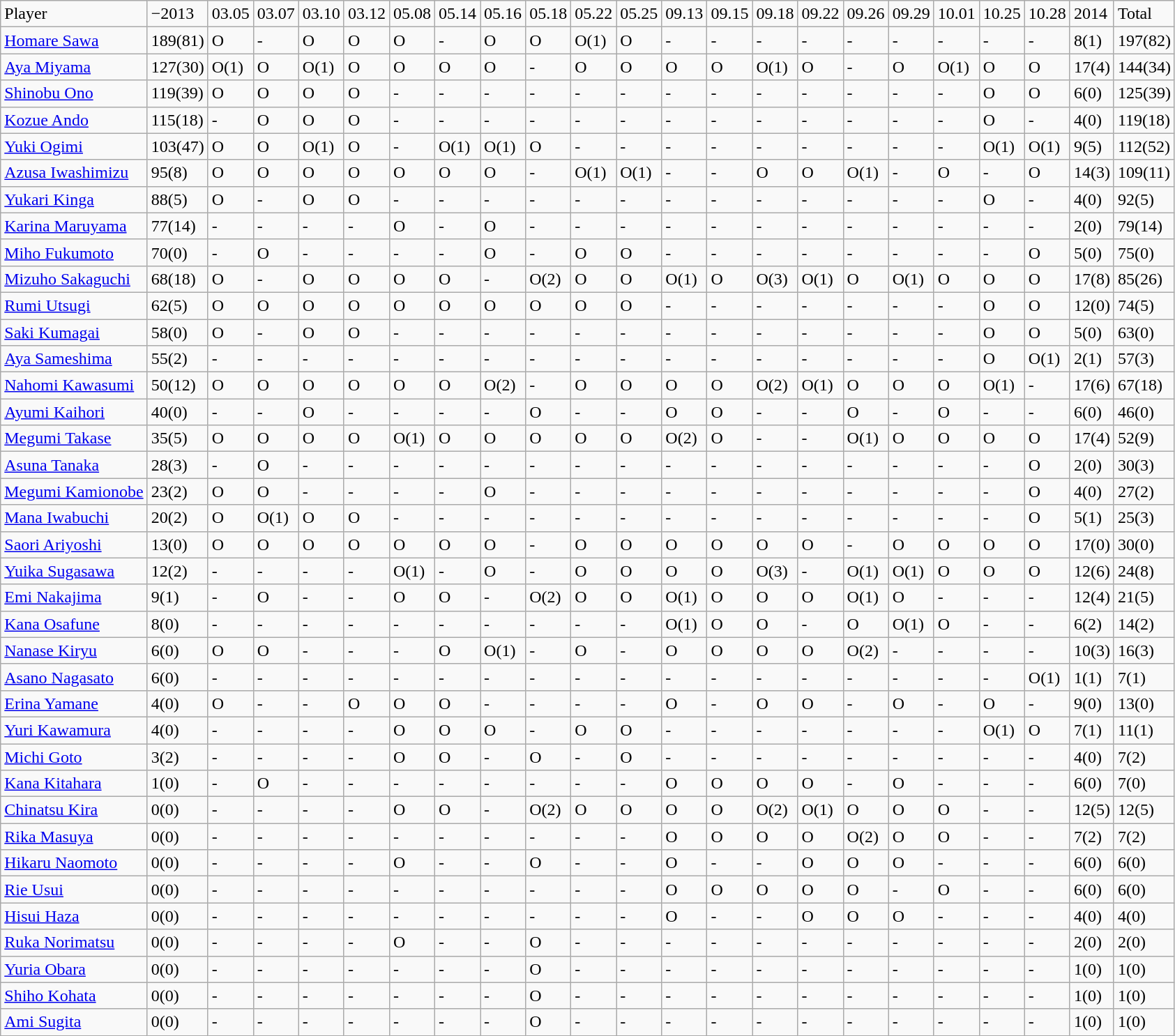<table class="wikitable" style="text-align:left;">
<tr>
<td>Player</td>
<td>−2013</td>
<td>03.05</td>
<td>03.07</td>
<td>03.10</td>
<td>03.12</td>
<td>05.08</td>
<td>05.14</td>
<td>05.16</td>
<td>05.18</td>
<td>05.22</td>
<td>05.25</td>
<td>09.13</td>
<td>09.15</td>
<td>09.18</td>
<td>09.22</td>
<td>09.26</td>
<td>09.29</td>
<td>10.01</td>
<td>10.25</td>
<td>10.28</td>
<td>2014</td>
<td>Total</td>
</tr>
<tr>
<td><a href='#'>Homare Sawa</a></td>
<td>189(81)</td>
<td>O</td>
<td>-</td>
<td>O</td>
<td>O</td>
<td>O</td>
<td>-</td>
<td>O</td>
<td>O</td>
<td>O(1)</td>
<td>O</td>
<td>-</td>
<td>-</td>
<td>-</td>
<td>-</td>
<td>-</td>
<td>-</td>
<td>-</td>
<td>-</td>
<td>-</td>
<td>8(1)</td>
<td>197(82)</td>
</tr>
<tr>
<td><a href='#'>Aya Miyama</a></td>
<td>127(30)</td>
<td>O(1)</td>
<td>O</td>
<td>O(1)</td>
<td>O</td>
<td>O</td>
<td>O</td>
<td>O</td>
<td>-</td>
<td>O</td>
<td>O</td>
<td>O</td>
<td>O</td>
<td>O(1)</td>
<td>O</td>
<td>-</td>
<td>O</td>
<td>O(1)</td>
<td>O</td>
<td>O</td>
<td>17(4)</td>
<td>144(34)</td>
</tr>
<tr>
<td><a href='#'>Shinobu Ono</a></td>
<td>119(39)</td>
<td>O</td>
<td>O</td>
<td>O</td>
<td>O</td>
<td>-</td>
<td>-</td>
<td>-</td>
<td>-</td>
<td>-</td>
<td>-</td>
<td>-</td>
<td>-</td>
<td>-</td>
<td>-</td>
<td>-</td>
<td>-</td>
<td>-</td>
<td>O</td>
<td>O</td>
<td>6(0)</td>
<td>125(39)</td>
</tr>
<tr>
<td><a href='#'>Kozue Ando</a></td>
<td>115(18)</td>
<td>-</td>
<td>O</td>
<td>O</td>
<td>O</td>
<td>-</td>
<td>-</td>
<td>-</td>
<td>-</td>
<td>-</td>
<td>-</td>
<td>-</td>
<td>-</td>
<td>-</td>
<td>-</td>
<td>-</td>
<td>-</td>
<td>-</td>
<td>O</td>
<td>-</td>
<td>4(0)</td>
<td>119(18)</td>
</tr>
<tr>
<td><a href='#'>Yuki Ogimi</a></td>
<td>103(47)</td>
<td>O</td>
<td>O</td>
<td>O(1)</td>
<td>O</td>
<td>-</td>
<td>O(1)</td>
<td>O(1)</td>
<td>O</td>
<td>-</td>
<td>-</td>
<td>-</td>
<td>-</td>
<td>-</td>
<td>-</td>
<td>-</td>
<td>-</td>
<td>-</td>
<td>O(1)</td>
<td>O(1)</td>
<td>9(5)</td>
<td>112(52)</td>
</tr>
<tr>
<td><a href='#'>Azusa Iwashimizu</a></td>
<td>95(8)</td>
<td>O</td>
<td>O</td>
<td>O</td>
<td>O</td>
<td>O</td>
<td>O</td>
<td>O</td>
<td>-</td>
<td>O(1)</td>
<td>O(1)</td>
<td>-</td>
<td>-</td>
<td>O</td>
<td>O</td>
<td>O(1)</td>
<td>-</td>
<td>O</td>
<td>-</td>
<td>O</td>
<td>14(3)</td>
<td>109(11)</td>
</tr>
<tr>
<td><a href='#'>Yukari Kinga</a></td>
<td>88(5)</td>
<td>O</td>
<td>-</td>
<td>O</td>
<td>O</td>
<td>-</td>
<td>-</td>
<td>-</td>
<td>-</td>
<td>-</td>
<td>-</td>
<td>-</td>
<td>-</td>
<td>-</td>
<td>-</td>
<td>-</td>
<td>-</td>
<td>-</td>
<td>O</td>
<td>-</td>
<td>4(0)</td>
<td>92(5)</td>
</tr>
<tr>
<td><a href='#'>Karina Maruyama</a></td>
<td>77(14)</td>
<td>-</td>
<td>-</td>
<td>-</td>
<td>-</td>
<td>O</td>
<td>-</td>
<td>O</td>
<td>-</td>
<td>-</td>
<td>-</td>
<td>-</td>
<td>-</td>
<td>-</td>
<td>-</td>
<td>-</td>
<td>-</td>
<td>-</td>
<td>-</td>
<td>-</td>
<td>2(0)</td>
<td>79(14)</td>
</tr>
<tr>
<td><a href='#'>Miho Fukumoto</a></td>
<td>70(0)</td>
<td>-</td>
<td>O</td>
<td>-</td>
<td>-</td>
<td>-</td>
<td>-</td>
<td>O</td>
<td>-</td>
<td>O</td>
<td>O</td>
<td>-</td>
<td>-</td>
<td>-</td>
<td>-</td>
<td>-</td>
<td>-</td>
<td>-</td>
<td>-</td>
<td>O</td>
<td>5(0)</td>
<td>75(0)</td>
</tr>
<tr>
<td><a href='#'>Mizuho Sakaguchi</a></td>
<td>68(18)</td>
<td>O</td>
<td>-</td>
<td>O</td>
<td>O</td>
<td>O</td>
<td>O</td>
<td>-</td>
<td>O(2)</td>
<td>O</td>
<td>O</td>
<td>O(1)</td>
<td>O</td>
<td>O(3)</td>
<td>O(1)</td>
<td>O</td>
<td>O(1)</td>
<td>O</td>
<td>O</td>
<td>O</td>
<td>17(8)</td>
<td>85(26)</td>
</tr>
<tr>
<td><a href='#'>Rumi Utsugi</a></td>
<td>62(5)</td>
<td>O</td>
<td>O</td>
<td>O</td>
<td>O</td>
<td>O</td>
<td>O</td>
<td>O</td>
<td>O</td>
<td>O</td>
<td>O</td>
<td>-</td>
<td>-</td>
<td>-</td>
<td>-</td>
<td>-</td>
<td>-</td>
<td>-</td>
<td>O</td>
<td>O</td>
<td>12(0)</td>
<td>74(5)</td>
</tr>
<tr>
<td><a href='#'>Saki Kumagai</a></td>
<td>58(0)</td>
<td>O</td>
<td>-</td>
<td>O</td>
<td>O</td>
<td>-</td>
<td>-</td>
<td>-</td>
<td>-</td>
<td>-</td>
<td>-</td>
<td>-</td>
<td>-</td>
<td>-</td>
<td>-</td>
<td>-</td>
<td>-</td>
<td>-</td>
<td>O</td>
<td>O</td>
<td>5(0)</td>
<td>63(0)</td>
</tr>
<tr>
<td><a href='#'>Aya Sameshima</a></td>
<td>55(2)</td>
<td>-</td>
<td>-</td>
<td>-</td>
<td>-</td>
<td>-</td>
<td>-</td>
<td>-</td>
<td>-</td>
<td>-</td>
<td>-</td>
<td>-</td>
<td>-</td>
<td>-</td>
<td>-</td>
<td>-</td>
<td>-</td>
<td>-</td>
<td>O</td>
<td>O(1)</td>
<td>2(1)</td>
<td>57(3)</td>
</tr>
<tr>
<td><a href='#'>Nahomi Kawasumi</a></td>
<td>50(12)</td>
<td>O</td>
<td>O</td>
<td>O</td>
<td>O</td>
<td>O</td>
<td>O</td>
<td>O(2)</td>
<td>-</td>
<td>O</td>
<td>O</td>
<td>O</td>
<td>O</td>
<td>O(2)</td>
<td>O(1)</td>
<td>O</td>
<td>O</td>
<td>O</td>
<td>O(1)</td>
<td>-</td>
<td>17(6)</td>
<td>67(18)</td>
</tr>
<tr>
<td><a href='#'>Ayumi Kaihori</a></td>
<td>40(0)</td>
<td>-</td>
<td>-</td>
<td>O</td>
<td>-</td>
<td>-</td>
<td>-</td>
<td>-</td>
<td>O</td>
<td>-</td>
<td>-</td>
<td>O</td>
<td>O</td>
<td>-</td>
<td>-</td>
<td>O</td>
<td>-</td>
<td>O</td>
<td>-</td>
<td>-</td>
<td>6(0)</td>
<td>46(0)</td>
</tr>
<tr>
<td><a href='#'>Megumi Takase</a></td>
<td>35(5)</td>
<td>O</td>
<td>O</td>
<td>O</td>
<td>O</td>
<td>O(1)</td>
<td>O</td>
<td>O</td>
<td>O</td>
<td>O</td>
<td>O</td>
<td>O(2)</td>
<td>O</td>
<td>-</td>
<td>-</td>
<td>O(1)</td>
<td>O</td>
<td>O</td>
<td>O</td>
<td>O</td>
<td>17(4)</td>
<td>52(9)</td>
</tr>
<tr>
<td><a href='#'>Asuna Tanaka</a></td>
<td>28(3)</td>
<td>-</td>
<td>O</td>
<td>-</td>
<td>-</td>
<td>-</td>
<td>-</td>
<td>-</td>
<td>-</td>
<td>-</td>
<td>-</td>
<td>-</td>
<td>-</td>
<td>-</td>
<td>-</td>
<td>-</td>
<td>-</td>
<td>-</td>
<td>-</td>
<td>O</td>
<td>2(0)</td>
<td>30(3)</td>
</tr>
<tr>
<td><a href='#'>Megumi Kamionobe</a></td>
<td>23(2)</td>
<td>O</td>
<td>O</td>
<td>-</td>
<td>-</td>
<td>-</td>
<td>-</td>
<td>O</td>
<td>-</td>
<td>-</td>
<td>-</td>
<td>-</td>
<td>-</td>
<td>-</td>
<td>-</td>
<td>-</td>
<td>-</td>
<td>-</td>
<td>-</td>
<td>O</td>
<td>4(0)</td>
<td>27(2)</td>
</tr>
<tr>
<td><a href='#'>Mana Iwabuchi</a></td>
<td>20(2)</td>
<td>O</td>
<td>O(1)</td>
<td>O</td>
<td>O</td>
<td>-</td>
<td>-</td>
<td>-</td>
<td>-</td>
<td>-</td>
<td>-</td>
<td>-</td>
<td>-</td>
<td>-</td>
<td>-</td>
<td>-</td>
<td>-</td>
<td>-</td>
<td>-</td>
<td>O</td>
<td>5(1)</td>
<td>25(3)</td>
</tr>
<tr>
<td><a href='#'>Saori Ariyoshi</a></td>
<td>13(0)</td>
<td>O</td>
<td>O</td>
<td>O</td>
<td>O</td>
<td>O</td>
<td>O</td>
<td>O</td>
<td>-</td>
<td>O</td>
<td>O</td>
<td>O</td>
<td>O</td>
<td>O</td>
<td>O</td>
<td>-</td>
<td>O</td>
<td>O</td>
<td>O</td>
<td>O</td>
<td>17(0)</td>
<td>30(0)</td>
</tr>
<tr>
<td><a href='#'>Yuika Sugasawa</a></td>
<td>12(2)</td>
<td>-</td>
<td>-</td>
<td>-</td>
<td>-</td>
<td>O(1)</td>
<td>-</td>
<td>O</td>
<td>-</td>
<td>O</td>
<td>O</td>
<td>O</td>
<td>O</td>
<td>O(3)</td>
<td>-</td>
<td>O(1)</td>
<td>O(1)</td>
<td>O</td>
<td>O</td>
<td>O</td>
<td>12(6)</td>
<td>24(8)</td>
</tr>
<tr>
<td><a href='#'>Emi Nakajima</a></td>
<td>9(1)</td>
<td>-</td>
<td>O</td>
<td>-</td>
<td>-</td>
<td>O</td>
<td>O</td>
<td>-</td>
<td>O(2)</td>
<td>O</td>
<td>O</td>
<td>O(1)</td>
<td>O</td>
<td>O</td>
<td>O</td>
<td>O(1)</td>
<td>O</td>
<td>-</td>
<td>-</td>
<td>-</td>
<td>12(4)</td>
<td>21(5)</td>
</tr>
<tr>
<td><a href='#'>Kana Osafune</a></td>
<td>8(0)</td>
<td>-</td>
<td>-</td>
<td>-</td>
<td>-</td>
<td>-</td>
<td>-</td>
<td>-</td>
<td>-</td>
<td>-</td>
<td>-</td>
<td>O(1)</td>
<td>O</td>
<td>O</td>
<td>-</td>
<td>O</td>
<td>O(1)</td>
<td>O</td>
<td>-</td>
<td>-</td>
<td>6(2)</td>
<td>14(2)</td>
</tr>
<tr>
<td><a href='#'>Nanase Kiryu</a></td>
<td>6(0)</td>
<td>O</td>
<td>O</td>
<td>-</td>
<td>-</td>
<td>-</td>
<td>O</td>
<td>O(1)</td>
<td>-</td>
<td>O</td>
<td>-</td>
<td>O</td>
<td>O</td>
<td>O</td>
<td>O</td>
<td>O(2)</td>
<td>-</td>
<td>-</td>
<td>-</td>
<td>-</td>
<td>10(3)</td>
<td>16(3)</td>
</tr>
<tr>
<td><a href='#'>Asano Nagasato</a></td>
<td>6(0)</td>
<td>-</td>
<td>-</td>
<td>-</td>
<td>-</td>
<td>-</td>
<td>-</td>
<td>-</td>
<td>-</td>
<td>-</td>
<td>-</td>
<td>-</td>
<td>-</td>
<td>-</td>
<td>-</td>
<td>-</td>
<td>-</td>
<td>-</td>
<td>-</td>
<td>O(1)</td>
<td>1(1)</td>
<td>7(1)</td>
</tr>
<tr>
<td><a href='#'>Erina Yamane</a></td>
<td>4(0)</td>
<td>O</td>
<td>-</td>
<td>-</td>
<td>O</td>
<td>O</td>
<td>O</td>
<td>-</td>
<td>-</td>
<td>-</td>
<td>-</td>
<td>O</td>
<td>-</td>
<td>O</td>
<td>O</td>
<td>-</td>
<td>O</td>
<td>-</td>
<td>O</td>
<td>-</td>
<td>9(0)</td>
<td>13(0)</td>
</tr>
<tr>
<td><a href='#'>Yuri Kawamura</a></td>
<td>4(0)</td>
<td>-</td>
<td>-</td>
<td>-</td>
<td>-</td>
<td>O</td>
<td>O</td>
<td>O</td>
<td>-</td>
<td>O</td>
<td>O</td>
<td>-</td>
<td>-</td>
<td>-</td>
<td>-</td>
<td>-</td>
<td>-</td>
<td>-</td>
<td>O(1)</td>
<td>O</td>
<td>7(1)</td>
<td>11(1)</td>
</tr>
<tr>
<td><a href='#'>Michi Goto</a></td>
<td>3(2)</td>
<td>-</td>
<td>-</td>
<td>-</td>
<td>-</td>
<td>O</td>
<td>O</td>
<td>-</td>
<td>O</td>
<td>-</td>
<td>O</td>
<td>-</td>
<td>-</td>
<td>-</td>
<td>-</td>
<td>-</td>
<td>-</td>
<td>-</td>
<td>-</td>
<td>-</td>
<td>4(0)</td>
<td>7(2)</td>
</tr>
<tr>
<td><a href='#'>Kana Kitahara</a></td>
<td>1(0)</td>
<td>-</td>
<td>O</td>
<td>-</td>
<td>-</td>
<td>-</td>
<td>-</td>
<td>-</td>
<td>-</td>
<td>-</td>
<td>-</td>
<td>O</td>
<td>O</td>
<td>O</td>
<td>O</td>
<td>-</td>
<td>O</td>
<td>-</td>
<td>-</td>
<td>-</td>
<td>6(0)</td>
<td>7(0)</td>
</tr>
<tr>
<td><a href='#'>Chinatsu Kira</a></td>
<td>0(0)</td>
<td>-</td>
<td>-</td>
<td>-</td>
<td>-</td>
<td>O</td>
<td>O</td>
<td>-</td>
<td>O(2)</td>
<td>O</td>
<td>O</td>
<td>O</td>
<td>O</td>
<td>O(2)</td>
<td>O(1)</td>
<td>O</td>
<td>O</td>
<td>O</td>
<td>-</td>
<td>-</td>
<td>12(5)</td>
<td>12(5)</td>
</tr>
<tr>
<td><a href='#'>Rika Masuya</a></td>
<td>0(0)</td>
<td>-</td>
<td>-</td>
<td>-</td>
<td>-</td>
<td>-</td>
<td>-</td>
<td>-</td>
<td>-</td>
<td>-</td>
<td>-</td>
<td>O</td>
<td>O</td>
<td>O</td>
<td>O</td>
<td>O(2)</td>
<td>O</td>
<td>O</td>
<td>-</td>
<td>-</td>
<td>7(2)</td>
<td>7(2)</td>
</tr>
<tr>
<td><a href='#'>Hikaru Naomoto</a></td>
<td>0(0)</td>
<td>-</td>
<td>-</td>
<td>-</td>
<td>-</td>
<td>O</td>
<td>-</td>
<td>-</td>
<td>O</td>
<td>-</td>
<td>-</td>
<td>O</td>
<td>-</td>
<td>-</td>
<td>O</td>
<td>O</td>
<td>O</td>
<td>-</td>
<td>-</td>
<td>-</td>
<td>6(0)</td>
<td>6(0)</td>
</tr>
<tr>
<td><a href='#'>Rie Usui</a></td>
<td>0(0)</td>
<td>-</td>
<td>-</td>
<td>-</td>
<td>-</td>
<td>-</td>
<td>-</td>
<td>-</td>
<td>-</td>
<td>-</td>
<td>-</td>
<td>O</td>
<td>O</td>
<td>O</td>
<td>O</td>
<td>O</td>
<td>-</td>
<td>O</td>
<td>-</td>
<td>-</td>
<td>6(0)</td>
<td>6(0)</td>
</tr>
<tr>
<td><a href='#'>Hisui Haza</a></td>
<td>0(0)</td>
<td>-</td>
<td>-</td>
<td>-</td>
<td>-</td>
<td>-</td>
<td>-</td>
<td>-</td>
<td>-</td>
<td>-</td>
<td>-</td>
<td>O</td>
<td>-</td>
<td>-</td>
<td>O</td>
<td>O</td>
<td>O</td>
<td>-</td>
<td>-</td>
<td>-</td>
<td>4(0)</td>
<td>4(0)</td>
</tr>
<tr>
<td><a href='#'>Ruka Norimatsu</a></td>
<td>0(0)</td>
<td>-</td>
<td>-</td>
<td>-</td>
<td>-</td>
<td>O</td>
<td>-</td>
<td>-</td>
<td>O</td>
<td>-</td>
<td>-</td>
<td>-</td>
<td>-</td>
<td>-</td>
<td>-</td>
<td>-</td>
<td>-</td>
<td>-</td>
<td>-</td>
<td>-</td>
<td>2(0)</td>
<td>2(0)</td>
</tr>
<tr>
<td><a href='#'>Yuria Obara</a></td>
<td>0(0)</td>
<td>-</td>
<td>-</td>
<td>-</td>
<td>-</td>
<td>-</td>
<td>-</td>
<td>-</td>
<td>O</td>
<td>-</td>
<td>-</td>
<td>-</td>
<td>-</td>
<td>-</td>
<td>-</td>
<td>-</td>
<td>-</td>
<td>-</td>
<td>-</td>
<td>-</td>
<td>1(0)</td>
<td>1(0)</td>
</tr>
<tr>
<td><a href='#'>Shiho Kohata</a></td>
<td>0(0)</td>
<td>-</td>
<td>-</td>
<td>-</td>
<td>-</td>
<td>-</td>
<td>-</td>
<td>-</td>
<td>O</td>
<td>-</td>
<td>-</td>
<td>-</td>
<td>-</td>
<td>-</td>
<td>-</td>
<td>-</td>
<td>-</td>
<td>-</td>
<td>-</td>
<td>-</td>
<td>1(0)</td>
<td>1(0)</td>
</tr>
<tr>
<td><a href='#'>Ami Sugita</a></td>
<td>0(0)</td>
<td>-</td>
<td>-</td>
<td>-</td>
<td>-</td>
<td>-</td>
<td>-</td>
<td>-</td>
<td>O</td>
<td>-</td>
<td>-</td>
<td>-</td>
<td>-</td>
<td>-</td>
<td>-</td>
<td>-</td>
<td>-</td>
<td>-</td>
<td>-</td>
<td>-</td>
<td>1(0)</td>
<td>1(0)</td>
</tr>
</table>
